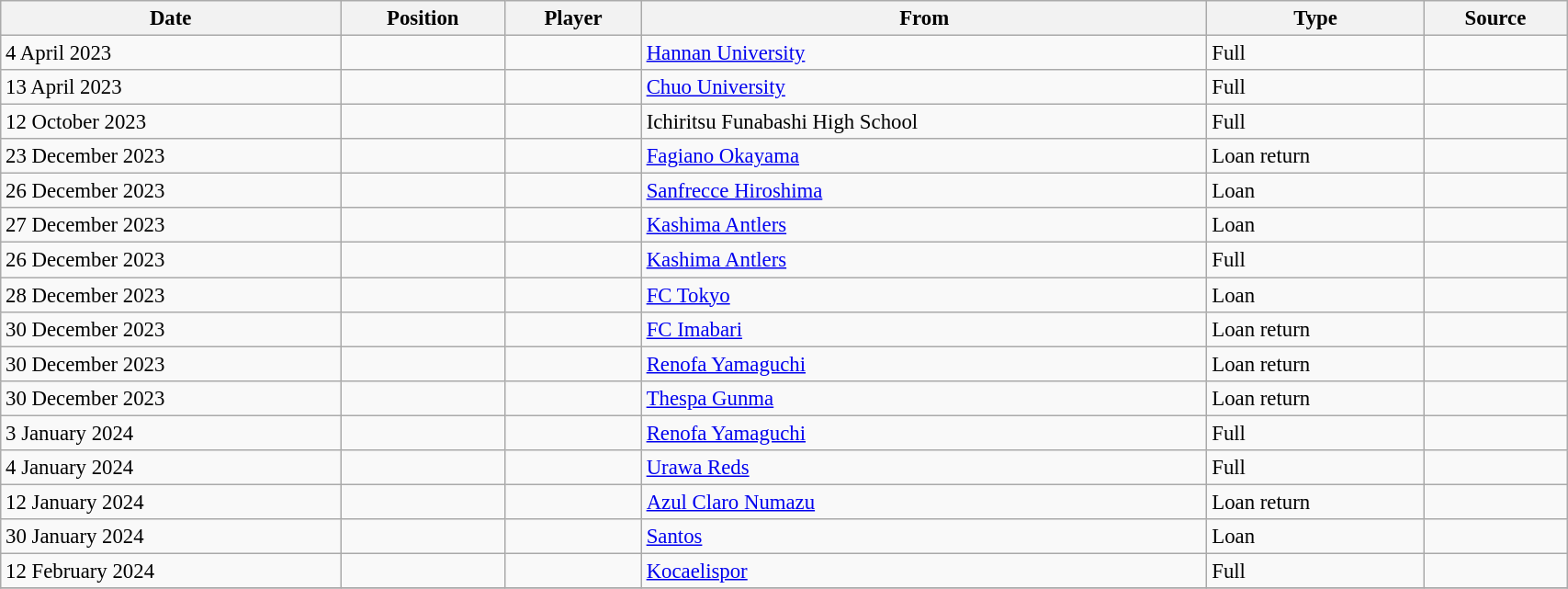<table class="wikitable sortable" style="width:90%; text-align:center; font-size:95%; text-align:left;">
<tr>
<th>Date</th>
<th>Position</th>
<th>Player</th>
<th>From</th>
<th>Type</th>
<th>Source</th>
</tr>
<tr>
<td>4 April 2023</td>
<td></td>
<td></td>
<td> <a href='#'>Hannan University</a></td>
<td>Full</td>
<td></td>
</tr>
<tr>
<td>13 April 2023</td>
<td></td>
<td></td>
<td> <a href='#'>Chuo University</a></td>
<td>Full</td>
<td></td>
</tr>
<tr>
<td>12 October 2023</td>
<td></td>
<td></td>
<td> Ichiritsu Funabashi High School</td>
<td>Full</td>
<td></td>
</tr>
<tr>
<td>23 December 2023</td>
<td></td>
<td></td>
<td> <a href='#'>Fagiano Okayama</a></td>
<td>Loan return</td>
<td></td>
</tr>
<tr>
<td>26 December 2023</td>
<td></td>
<td></td>
<td> <a href='#'>Sanfrecce Hiroshima</a></td>
<td>Loan</td>
<td></td>
</tr>
<tr>
<td>27 December 2023</td>
<td></td>
<td></td>
<td> <a href='#'>Kashima Antlers</a></td>
<td>Loan</td>
<td></td>
</tr>
<tr>
<td>26 December 2023</td>
<td></td>
<td></td>
<td> <a href='#'>Kashima Antlers</a></td>
<td>Full</td>
<td></td>
</tr>
<tr>
<td>28 December 2023</td>
<td></td>
<td></td>
<td> <a href='#'>FC Tokyo</a></td>
<td>Loan</td>
<td></td>
</tr>
<tr>
<td>30 December 2023</td>
<td></td>
<td></td>
<td> <a href='#'>FC Imabari</a></td>
<td>Loan return</td>
<td></td>
</tr>
<tr>
<td>30 December 2023</td>
<td></td>
<td></td>
<td> <a href='#'>Renofa Yamaguchi</a></td>
<td>Loan return</td>
<td></td>
</tr>
<tr>
<td>30 December 2023</td>
<td></td>
<td></td>
<td> <a href='#'>Thespa Gunma</a></td>
<td>Loan return</td>
<td></td>
</tr>
<tr>
<td>3 January 2024</td>
<td></td>
<td></td>
<td> <a href='#'>Renofa Yamaguchi</a></td>
<td>Full</td>
<td></td>
</tr>
<tr>
<td>4 January 2024</td>
<td></td>
<td></td>
<td> <a href='#'>Urawa Reds</a></td>
<td>Full</td>
<td></td>
</tr>
<tr>
<td>12 January 2024</td>
<td></td>
<td></td>
<td> <a href='#'>Azul Claro Numazu</a></td>
<td>Loan return</td>
<td></td>
</tr>
<tr>
<td>30 January 2024</td>
<td></td>
<td></td>
<td> <a href='#'>Santos</a></td>
<td>Loan</td>
<td></td>
</tr>
<tr>
<td>12 February 2024</td>
<td></td>
<td></td>
<td> <a href='#'>Kocaelispor</a></td>
<td>Full</td>
<td></td>
</tr>
<tr>
</tr>
</table>
